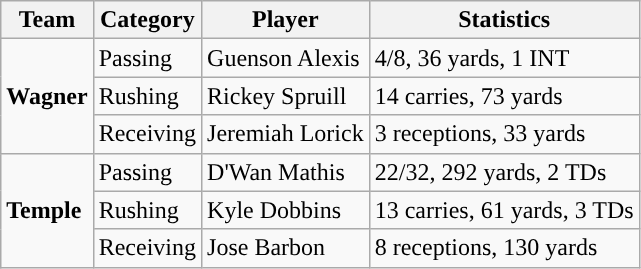<table class="wikitable" style="float: left;">
<tr>
<th>Team</th>
<th>Category</th>
<th>Player</th>
<th>Statistics</th>
</tr>
<tr>
<td rowspan=3><strong>Wagner</strong></td>
<td>Passing</td>
<td>Guenson Alexis</td>
<td>4/8, 36 yards, 1 INT</td>
</tr>
<tr>
<td>Rushing</td>
<td>Rickey Spruill</td>
<td>14 carries, 73 yards</td>
</tr>
<tr>
<td>Receiving</td>
<td>Jeremiah Lorick</td>
<td>3 receptions, 33 yards</td>
</tr>
<tr>
<td rowspan=3><strong>Temple</strong></td>
<td>Passing</td>
<td>D'Wan Mathis</td>
<td>22/32, 292 yards, 2 TDs</td>
</tr>
<tr>
<td>Rushing</td>
<td>Kyle Dobbins</td>
<td>13 carries, 61 yards, 3 TDs</td>
</tr>
<tr>
<td>Receiving</td>
<td>Jose Barbon</td>
<td>8 receptions, 130 yards</td>
</tr>
</table>
